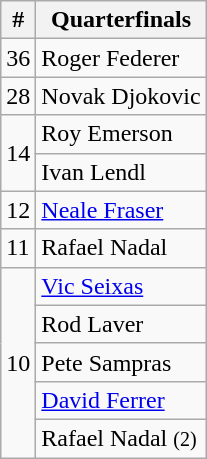<table class=wikitable style="display:inline-table;">
<tr>
<th>#</th>
<th>Quarterfinals</th>
</tr>
<tr>
<td>36</td>
<td> Roger Federer</td>
</tr>
<tr>
<td>28</td>
<td> Novak Djokovic</td>
</tr>
<tr>
<td rowspan="2">14</td>
<td> Roy Emerson</td>
</tr>
<tr>
<td> Ivan Lendl</td>
</tr>
<tr>
<td>12</td>
<td> <a href='#'>Neale Fraser</a></td>
</tr>
<tr>
<td>11</td>
<td> Rafael Nadal</td>
</tr>
<tr>
<td rowspan="5">10</td>
<td> <a href='#'>Vic Seixas</a></td>
</tr>
<tr>
<td> Rod Laver</td>
</tr>
<tr>
<td> Pete Sampras</td>
</tr>
<tr>
<td> <a href='#'>David Ferrer</a></td>
</tr>
<tr>
<td> Rafael Nadal <small>(2)</small></td>
</tr>
</table>
